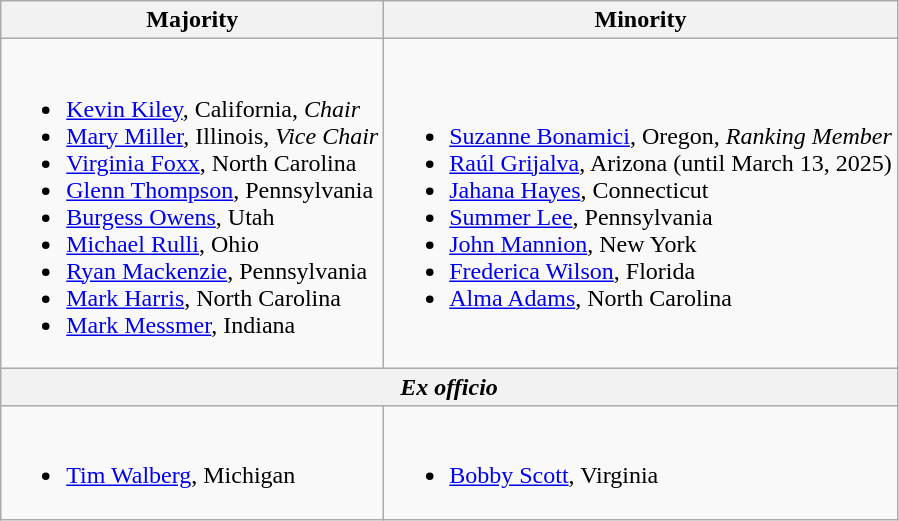<table class=wikitable>
<tr>
<th>Majority</th>
<th>Minority</th>
</tr>
<tr>
<td><br><ul><li><a href='#'>Kevin Kiley</a>, California, <em>Chair</em></li><li><a href='#'>Mary Miller</a>, Illinois, <em>Vice Chair</em></li><li><a href='#'>Virginia Foxx</a>, North Carolina</li><li><a href='#'>Glenn Thompson</a>, Pennsylvania</li><li><a href='#'>Burgess Owens</a>, Utah</li><li><a href='#'>Michael Rulli</a>, Ohio</li><li><a href='#'>Ryan Mackenzie</a>, Pennsylvania</li><li><a href='#'>Mark Harris</a>, North Carolina</li><li><a href='#'>Mark Messmer</a>, Indiana</li></ul></td>
<td><br><ul><li><a href='#'>Suzanne Bonamici</a>, Oregon, <em>Ranking Member</em></li><li><a href='#'>Raúl Grijalva</a>, Arizona (until March 13, 2025)</li><li><a href='#'>Jahana Hayes</a>, Connecticut</li><li><a href='#'>Summer Lee</a>, Pennsylvania</li><li><a href='#'>John Mannion</a>, New York</li><li><a href='#'>Frederica Wilson</a>, Florida</li><li><a href='#'>Alma Adams</a>, North Carolina</li></ul></td>
</tr>
<tr>
<th colspan=2><em>Ex officio</em></th>
</tr>
<tr>
<td><br><ul><li><a href='#'>Tim Walberg</a>, Michigan</li></ul></td>
<td><br><ul><li><a href='#'>Bobby Scott</a>, Virginia</li></ul></td>
</tr>
</table>
